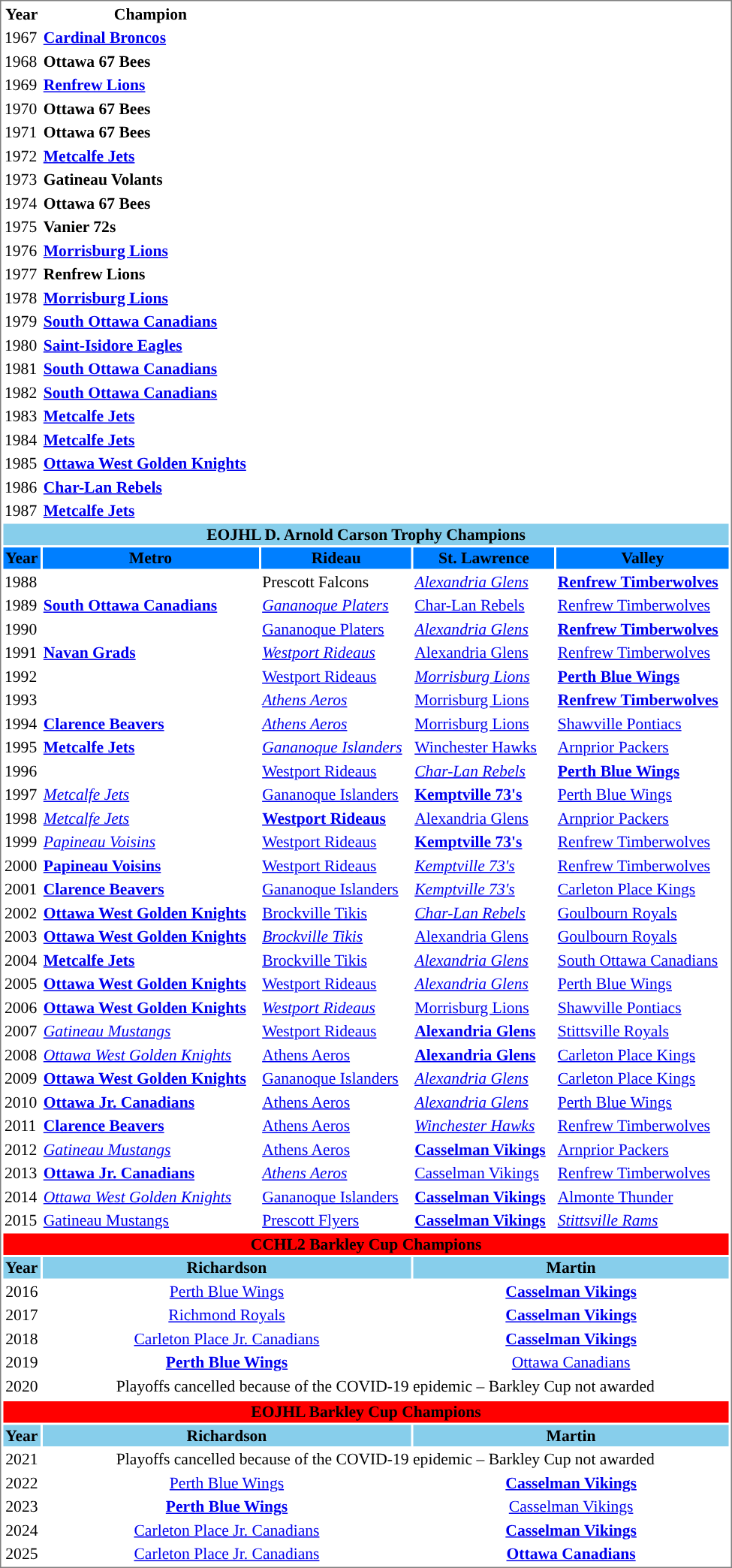<table cellpadding="1" width="650px" style="font-size: 90%; border: 1px solid gray;">
<tr>
<th>Year</th>
<th>Champion</th>
<th></th>
<th></th>
<th></th>
</tr>
<tr>
<td>1967</td>
<td><strong><a href='#'>Cardinal Broncos</a></strong></td>
<td></td>
<td></td>
<td></td>
</tr>
<tr>
<td>1968</td>
<td><strong>Ottawa 67 Bees</strong></td>
<td></td>
<td></td>
<td></td>
</tr>
<tr>
<td>1969</td>
<td><strong><a href='#'>Renfrew Lions</a></strong></td>
<td></td>
<td></td>
<td></td>
</tr>
<tr>
<td>1970</td>
<td><strong>Ottawa 67 Bees</strong></td>
<td></td>
<td></td>
<td></td>
</tr>
<tr>
<td>1971</td>
<td><strong>Ottawa 67 Bees</strong></td>
<td></td>
<td></td>
<td></td>
</tr>
<tr>
<td>1972</td>
<td><strong><a href='#'>Metcalfe Jets</a></strong></td>
<td></td>
<td></td>
<td></td>
</tr>
<tr>
<td>1973</td>
<td><strong>Gatineau Volants</strong></td>
<td></td>
<td></td>
<td></td>
</tr>
<tr>
<td>1974</td>
<td><strong>Ottawa 67 Bees</strong></td>
<td></td>
<td></td>
<td></td>
</tr>
<tr>
<td>1975</td>
<td><strong>Vanier 72s</strong></td>
<td></td>
<td></td>
<td></td>
</tr>
<tr>
<td>1976</td>
<td><strong><a href='#'>Morrisburg Lions</a></strong></td>
<td></td>
<td></td>
<td></td>
</tr>
<tr>
<td>1977</td>
<td><strong>Renfrew Lions</strong></td>
<td></td>
<td></td>
<td></td>
</tr>
<tr>
<td>1978</td>
<td><strong><a href='#'>Morrisburg Lions</a></strong></td>
<td></td>
<td></td>
<td></td>
</tr>
<tr>
<td>1979</td>
<td><strong><a href='#'>South Ottawa Canadians</a></strong></td>
<td></td>
<td></td>
<td></td>
</tr>
<tr>
<td>1980</td>
<td><strong><a href='#'>Saint-Isidore Eagles</a></strong></td>
<td></td>
<td></td>
<td></td>
</tr>
<tr>
<td>1981</td>
<td><strong><a href='#'>South Ottawa Canadians</a></strong></td>
<td></td>
<td></td>
<td></td>
</tr>
<tr>
<td>1982</td>
<td><strong><a href='#'>South Ottawa Canadians</a></strong></td>
<td></td>
<td></td>
<td></td>
</tr>
<tr>
<td>1983</td>
<td><strong><a href='#'>Metcalfe Jets</a></strong></td>
<td></td>
<td></td>
<td></td>
</tr>
<tr>
<td>1984</td>
<td><strong><a href='#'>Metcalfe Jets</a></strong></td>
<td></td>
<td></td>
<td></td>
</tr>
<tr>
<td>1985</td>
<td><strong><a href='#'>Ottawa West Golden Knights</a></strong></td>
<td></td>
<td></td>
<td></td>
</tr>
<tr>
<td>1986</td>
<td><strong><a href='#'>Char-Lan Rebels</a></strong></td>
<td></td>
<td></td>
<td></td>
</tr>
<tr>
<td>1987</td>
<td><strong><a href='#'>Metcalfe Jets</a></strong></td>
<td></td>
<td></td>
<td></td>
</tr>
<tr align="center" bgcolor="#87CEEB">
<td colspan="5"><strong>EOJHL D. Arnold Carson Trophy Champions</strong></td>
</tr>
<tr bgcolor="#007FFF">
<th style="width=">Year</th>
<th style="">Metro</th>
<th style="">Rideau</th>
<th style="">St. Lawrence</th>
<th style="">Valley</th>
</tr>
<tr>
<td>1988</td>
<td></td>
<td>Prescott Falcons</td>
<td><em><a href='#'>Alexandria Glens</a></em></td>
<td><strong><a href='#'>Renfrew Timberwolves</a></strong></td>
</tr>
<tr>
<td>1989</td>
<td><strong><a href='#'>South Ottawa Canadians</a></strong></td>
<td><em><a href='#'>Gananoque Platers</a></em></td>
<td><a href='#'>Char-Lan Rebels</a></td>
<td><a href='#'>Renfrew Timberwolves</a></td>
</tr>
<tr>
<td>1990</td>
<td></td>
<td><a href='#'>Gananoque Platers</a></td>
<td><em><a href='#'>Alexandria Glens</a></em></td>
<td><strong><a href='#'>Renfrew Timberwolves</a></strong></td>
</tr>
<tr>
<td>1991</td>
<td><strong><a href='#'>Navan Grads</a></strong></td>
<td><em><a href='#'>Westport Rideaus</a></em></td>
<td><a href='#'>Alexandria Glens</a></td>
<td><a href='#'>Renfrew Timberwolves</a></td>
</tr>
<tr>
<td>1992</td>
<td></td>
<td><a href='#'>Westport Rideaus</a></td>
<td><em><a href='#'>Morrisburg Lions</a></em></td>
<td><strong><a href='#'>Perth Blue Wings</a></strong></td>
</tr>
<tr>
<td>1993</td>
<td></td>
<td><em><a href='#'>Athens Aeros</a></em></td>
<td><a href='#'>Morrisburg Lions</a></td>
<td><strong><a href='#'>Renfrew Timberwolves</a></strong></td>
</tr>
<tr>
<td>1994</td>
<td><strong><a href='#'>Clarence Beavers</a></strong></td>
<td><em><a href='#'>Athens Aeros</a></em></td>
<td><a href='#'>Morrisburg Lions</a></td>
<td><a href='#'>Shawville Pontiacs</a></td>
</tr>
<tr>
<td>1995</td>
<td><strong><a href='#'>Metcalfe Jets</a></strong></td>
<td><em><a href='#'>Gananoque Islanders</a></em></td>
<td><a href='#'>Winchester Hawks</a></td>
<td><a href='#'>Arnprior Packers</a></td>
</tr>
<tr>
<td>1996</td>
<td></td>
<td><a href='#'>Westport Rideaus</a></td>
<td><em><a href='#'>Char-Lan Rebels</a></em></td>
<td><strong><a href='#'>Perth Blue Wings</a></strong></td>
</tr>
<tr>
<td>1997</td>
<td><em><a href='#'>Metcalfe Jets</a></em></td>
<td><a href='#'>Gananoque Islanders</a></td>
<td><strong><a href='#'>Kemptville 73's</a></strong></td>
<td><a href='#'>Perth Blue Wings</a></td>
</tr>
<tr>
<td>1998</td>
<td><em><a href='#'>Metcalfe Jets</a></em></td>
<td><strong><a href='#'>Westport Rideaus</a></strong></td>
<td><a href='#'>Alexandria Glens</a></td>
<td><a href='#'>Arnprior Packers</a></td>
</tr>
<tr>
<td>1999</td>
<td><em><a href='#'>Papineau Voisins</a></em></td>
<td><a href='#'>Westport Rideaus</a></td>
<td><strong><a href='#'>Kemptville 73's</a></strong></td>
<td><a href='#'>Renfrew Timberwolves</a></td>
</tr>
<tr>
<td>2000</td>
<td><strong><a href='#'>Papineau Voisins</a></strong></td>
<td><a href='#'>Westport Rideaus</a></td>
<td><em><a href='#'>Kemptville 73's</a></em></td>
<td><a href='#'>Renfrew Timberwolves</a></td>
</tr>
<tr>
<td>2001</td>
<td><strong><a href='#'>Clarence Beavers</a></strong></td>
<td><a href='#'>Gananoque Islanders</a></td>
<td><em><a href='#'>Kemptville 73's</a></em></td>
<td><a href='#'>Carleton Place Kings</a></td>
</tr>
<tr>
<td>2002</td>
<td><strong><a href='#'>Ottawa West Golden Knights</a></strong></td>
<td><a href='#'>Brockville Tikis</a></td>
<td><em><a href='#'>Char-Lan Rebels</a></em></td>
<td><a href='#'>Goulbourn Royals</a></td>
</tr>
<tr>
<td>2003</td>
<td><strong><a href='#'>Ottawa West Golden Knights</a></strong></td>
<td><em><a href='#'>Brockville Tikis</a></em></td>
<td><a href='#'>Alexandria Glens</a></td>
<td><a href='#'>Goulbourn Royals</a></td>
</tr>
<tr>
<td>2004</td>
<td><strong><a href='#'>Metcalfe Jets</a></strong></td>
<td><a href='#'>Brockville Tikis</a></td>
<td><em><a href='#'>Alexandria Glens</a></em></td>
<td><a href='#'>South Ottawa Canadians</a></td>
</tr>
<tr>
<td>2005</td>
<td><strong><a href='#'>Ottawa West Golden Knights</a></strong></td>
<td><a href='#'>Westport Rideaus</a></td>
<td><em><a href='#'>Alexandria Glens</a></em></td>
<td><a href='#'>Perth Blue Wings</a></td>
</tr>
<tr>
<td>2006</td>
<td><strong><a href='#'>Ottawa West Golden Knights</a></strong></td>
<td><em><a href='#'>Westport Rideaus</a></em></td>
<td><a href='#'>Morrisburg Lions</a></td>
<td><a href='#'>Shawville Pontiacs</a></td>
</tr>
<tr>
<td>2007</td>
<td><em><a href='#'>Gatineau Mustangs</a></em></td>
<td><a href='#'>Westport Rideaus</a></td>
<td><strong><a href='#'>Alexandria Glens</a></strong></td>
<td><a href='#'>Stittsville Royals</a></td>
</tr>
<tr>
<td>2008</td>
<td><em><a href='#'>Ottawa West Golden Knights</a></em></td>
<td><a href='#'>Athens Aeros</a></td>
<td><strong><a href='#'>Alexandria Glens</a></strong></td>
<td><a href='#'>Carleton Place Kings</a></td>
</tr>
<tr>
<td>2009</td>
<td><strong><a href='#'>Ottawa West Golden Knights</a></strong></td>
<td><a href='#'>Gananoque Islanders</a></td>
<td><em><a href='#'>Alexandria Glens</a></em></td>
<td><a href='#'>Carleton Place Kings</a></td>
</tr>
<tr>
<td>2010</td>
<td><strong><a href='#'>Ottawa Jr. Canadians</a></strong></td>
<td><a href='#'>Athens Aeros</a></td>
<td><em><a href='#'>Alexandria Glens</a></em></td>
<td><a href='#'>Perth Blue Wings</a></td>
</tr>
<tr>
<td>2011</td>
<td><strong><a href='#'>Clarence Beavers</a></strong></td>
<td><a href='#'>Athens Aeros</a></td>
<td><em><a href='#'>Winchester Hawks</a></em></td>
<td><a href='#'>Renfrew Timberwolves</a></td>
</tr>
<tr>
<td>2012</td>
<td><em><a href='#'>Gatineau Mustangs</a></em></td>
<td><a href='#'>Athens Aeros</a></td>
<td><strong><a href='#'>Casselman Vikings</a></strong></td>
<td><a href='#'>Arnprior Packers</a></td>
</tr>
<tr>
<td>2013</td>
<td><strong><a href='#'>Ottawa Jr. Canadians</a></strong></td>
<td><em><a href='#'>Athens Aeros</a></em></td>
<td><a href='#'>Casselman Vikings</a></td>
<td><a href='#'>Renfrew Timberwolves</a></td>
</tr>
<tr>
<td>2014</td>
<td><em><a href='#'>Ottawa West Golden Knights</a></em></td>
<td><a href='#'>Gananoque Islanders</a></td>
<td><strong><a href='#'>Casselman Vikings</a></strong></td>
<td><a href='#'>Almonte Thunder</a></td>
</tr>
<tr>
<td>2015</td>
<td><a href='#'>Gatineau Mustangs</a></td>
<td><a href='#'>Prescott Flyers</a></td>
<td><strong><a href='#'>Casselman Vikings</a></strong></td>
<td><em><a href='#'>Stittsville Rams</a></em></td>
</tr>
<tr align="center" bgcolor="red">
<td colspan="5"><strong>CCHL2 Barkley Cup Champions</strong></td>
</tr>
<tr align="center" bgcolor="#87CEEB">
<th style="width=">Year</th>
<th colspan="2">Richardson</th>
<th colspan="2">Martin</th>
</tr>
<tr align="center">
<td>2016</td>
<td colspan="2"><a href='#'>Perth Blue Wings</a></td>
<td colspan="2"><strong><a href='#'>Casselman Vikings</a></strong></td>
</tr>
<tr align="center">
<td>2017</td>
<td colspan="2"><a href='#'>Richmond Royals</a></td>
<td colspan="2"><strong><a href='#'>Casselman Vikings</a></strong></td>
</tr>
<tr align="center">
<td>2018</td>
<td colspan="2"><a href='#'>Carleton Place Jr. Canadians</a></td>
<td colspan="2"><strong><a href='#'>Casselman Vikings</a></strong></td>
</tr>
<tr align= "center">
<td>2019</td>
<td colspan="2"><strong><a href='#'>Perth Blue Wings</a></strong></td>
<td colspan="2"><a href='#'>Ottawa Canadians</a></td>
</tr>
<tr align= "center">
<td>2020</td>
<td colspan="4">Playoffs cancelled because of the COVID-19 epidemic – Barkley Cup not awarded</td>
</tr>
<tr align= "center">
</tr>
<tr align="center" bgcolor="red">
<td colspan="5"><strong>EOJHL Barkley Cup Champions</strong></td>
</tr>
<tr align="center" bgcolor="#87CEEB">
<th style="width=">Year</th>
<th colspan="2">Richardson</th>
<th colspan="2">Martin</th>
</tr>
<tr align= "center">
<td>2021</td>
<td colspan="4">Playoffs cancelled because of the COVID-19 epidemic – Barkley Cup not awarded</td>
</tr>
<tr align= "center">
<td>2022</td>
<td colspan="2"><a href='#'>Perth Blue Wings</a></td>
<td colspan="2"><strong><a href='#'>Casselman Vikings</a></strong></td>
</tr>
<tr align= "center">
<td>2023</td>
<td colspan="2"><strong><a href='#'>Perth Blue Wings</a></strong></td>
<td colspan="2"><a href='#'>Casselman Vikings</a></td>
</tr>
<tr align= "center">
<td>2024</td>
<td colspan="2"><a href='#'>Carleton Place Jr. Canadians</a></td>
<td colspan="2"><strong><a href='#'>Casselman Vikings</a></strong></td>
</tr>
<tr align= "center">
<td>2025</td>
<td colspan="2"><a href='#'>Carleton Place Jr. Canadians</a></td>
<td colspan="2"><strong><a href='#'>Ottawa Canadians</a></strong></td>
</tr>
</table>
